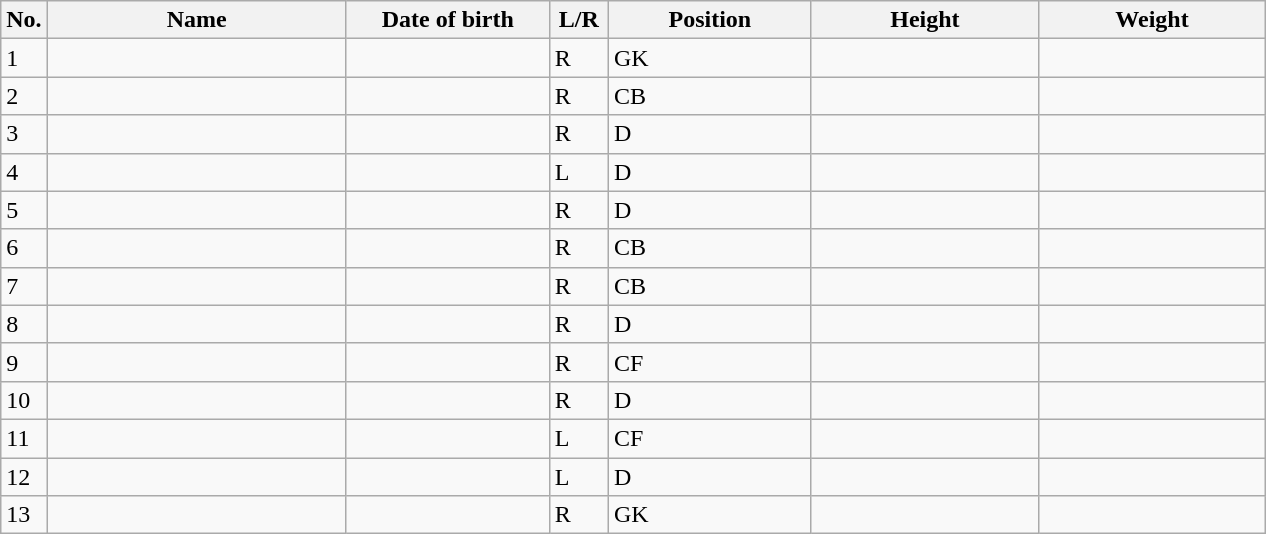<table class=wikitable sortable style=font-size:100%; text-align:center;>
<tr>
<th>No.</th>
<th style=width:12em>Name</th>
<th style=width:8em>Date of birth</th>
<th style=width:2em>L/R</th>
<th style=width:8em>Position</th>
<th style=width:9em>Height</th>
<th style=width:9em>Weight</th>
</tr>
<tr>
<td>1</td>
<td align=left></td>
<td></td>
<td>R</td>
<td>GK</td>
<td></td>
<td></td>
</tr>
<tr>
<td>2</td>
<td align=left></td>
<td></td>
<td>R</td>
<td>CB</td>
<td></td>
<td></td>
</tr>
<tr>
<td>3</td>
<td align=left></td>
<td></td>
<td>R</td>
<td>D</td>
<td></td>
<td></td>
</tr>
<tr>
<td>4</td>
<td align=left></td>
<td></td>
<td>L</td>
<td>D</td>
<td></td>
<td></td>
</tr>
<tr>
<td>5</td>
<td align=left></td>
<td></td>
<td>R</td>
<td>D</td>
<td></td>
<td></td>
</tr>
<tr>
<td>6</td>
<td align=left></td>
<td></td>
<td>R</td>
<td>CB</td>
<td></td>
<td></td>
</tr>
<tr>
<td>7</td>
<td align=left></td>
<td></td>
<td>R</td>
<td>CB</td>
<td></td>
<td></td>
</tr>
<tr>
<td>8</td>
<td align=left></td>
<td></td>
<td>R</td>
<td>D</td>
<td></td>
<td></td>
</tr>
<tr>
<td>9</td>
<td align=left></td>
<td></td>
<td>R</td>
<td>CF</td>
<td></td>
<td></td>
</tr>
<tr>
<td>10</td>
<td align=left></td>
<td></td>
<td>R</td>
<td>D</td>
<td></td>
<td></td>
</tr>
<tr>
<td>11</td>
<td align=left></td>
<td></td>
<td>L</td>
<td>CF</td>
<td></td>
<td></td>
</tr>
<tr>
<td>12</td>
<td align=left></td>
<td></td>
<td>L</td>
<td>D</td>
<td></td>
<td></td>
</tr>
<tr>
<td>13</td>
<td align=left></td>
<td></td>
<td>R</td>
<td>GK</td>
<td></td>
<td></td>
</tr>
</table>
